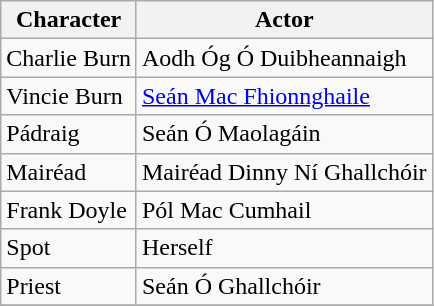<table class="wikitable">
<tr>
<th>Character</th>
<th>Actor</th>
</tr>
<tr>
<td>Charlie Burn</td>
<td>Aodh Óg Ó Duibheannaigh</td>
</tr>
<tr>
<td>Vincie Burn</td>
<td><a href='#'>Seán Mac Fhionnghaile</a></td>
</tr>
<tr>
<td>Pádraig</td>
<td>Seán Ó Maolagáin</td>
</tr>
<tr>
<td>Mairéad</td>
<td>Mairéad Dinny Ní Ghallchóir</td>
</tr>
<tr>
<td>Frank Doyle</td>
<td>Pól Mac Cumhail</td>
</tr>
<tr>
<td>Spot</td>
<td>Herself</td>
</tr>
<tr>
<td>Priest</td>
<td>Seán Ó Ghallchóir</td>
</tr>
<tr>
</tr>
</table>
